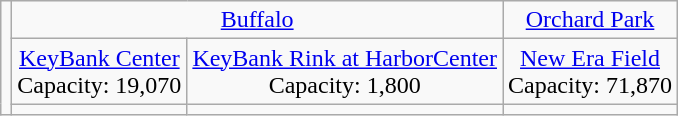<table class="wikitable" style="text-align:center;">
<tr>
<td rowspan="3"></td>
<td colspan=2><a href='#'>Buffalo</a></td>
<td><a href='#'>Orchard Park</a></td>
</tr>
<tr>
<td><a href='#'>KeyBank Center</a><br>Capacity: 19,070</td>
<td><a href='#'>KeyBank Rink at HarborCenter</a><br>Capacity: 1,800</td>
<td><a href='#'>New Era Field</a><br>Capacity: 71,870</td>
</tr>
<tr>
<td></td>
<td></td>
<td></td>
</tr>
</table>
